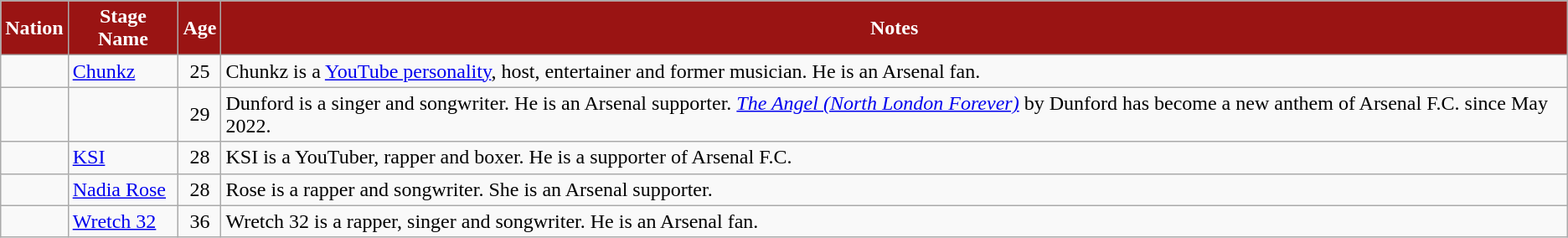<table class="wikitable">
<tr>
<th style="background-color:#9a1413; color:white;">Nation</th>
<th style="background-color:#9a1413; color:white;">Stage Name</th>
<th style="background-color:#9a1413; color:white;">Age</th>
<th style="background-color:#9a1413; color:white;">Notes</th>
</tr>
<tr>
<td></td>
<td><a href='#'>Chunkz</a></td>
<td style="text-align:center;">25</td>
<td>Chunkz is a <a href='#'>YouTube personality</a>, host, entertainer and former musician. He is an Arsenal fan.</td>
</tr>
<tr>
<td></td>
<td></td>
<td style="text-align:center;">29</td>
<td>Dunford is a singer and songwriter. He is an Arsenal supporter. <em><a href='#'>The Angel (North London Forever)</a></em> by Dunford has become a new anthem of Arsenal F.C. since May 2022.</td>
</tr>
<tr>
<td></td>
<td><a href='#'>KSI</a></td>
<td style="text-align:center;">28</td>
<td>KSI is a YouTuber, rapper and boxer. He is a supporter of Arsenal F.C.</td>
</tr>
<tr>
<td></td>
<td><a href='#'>Nadia Rose</a></td>
<td style="text-align:center;">28</td>
<td>Rose is a rapper and songwriter. She is an Arsenal supporter.</td>
</tr>
<tr>
<td></td>
<td><a href='#'>Wretch 32</a></td>
<td style="text-align:center;">36</td>
<td>Wretch 32 is a rapper, singer and songwriter. He is an Arsenal fan.</td>
</tr>
</table>
